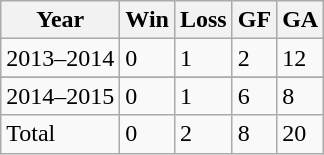<table class="wikitable">
<tr>
<th>Year</th>
<th>Win</th>
<th>Loss</th>
<th>GF</th>
<th>GA</th>
</tr>
<tr>
<td>2013–2014</td>
<td>0</td>
<td>1</td>
<td>2</td>
<td>12</td>
</tr>
<tr>
</tr>
<tr>
<td>2014–2015</td>
<td>0</td>
<td>1</td>
<td>6</td>
<td>8</td>
</tr>
<tr>
<td>Total</td>
<td>0</td>
<td>2</td>
<td>8</td>
<td>20</td>
</tr>
</table>
